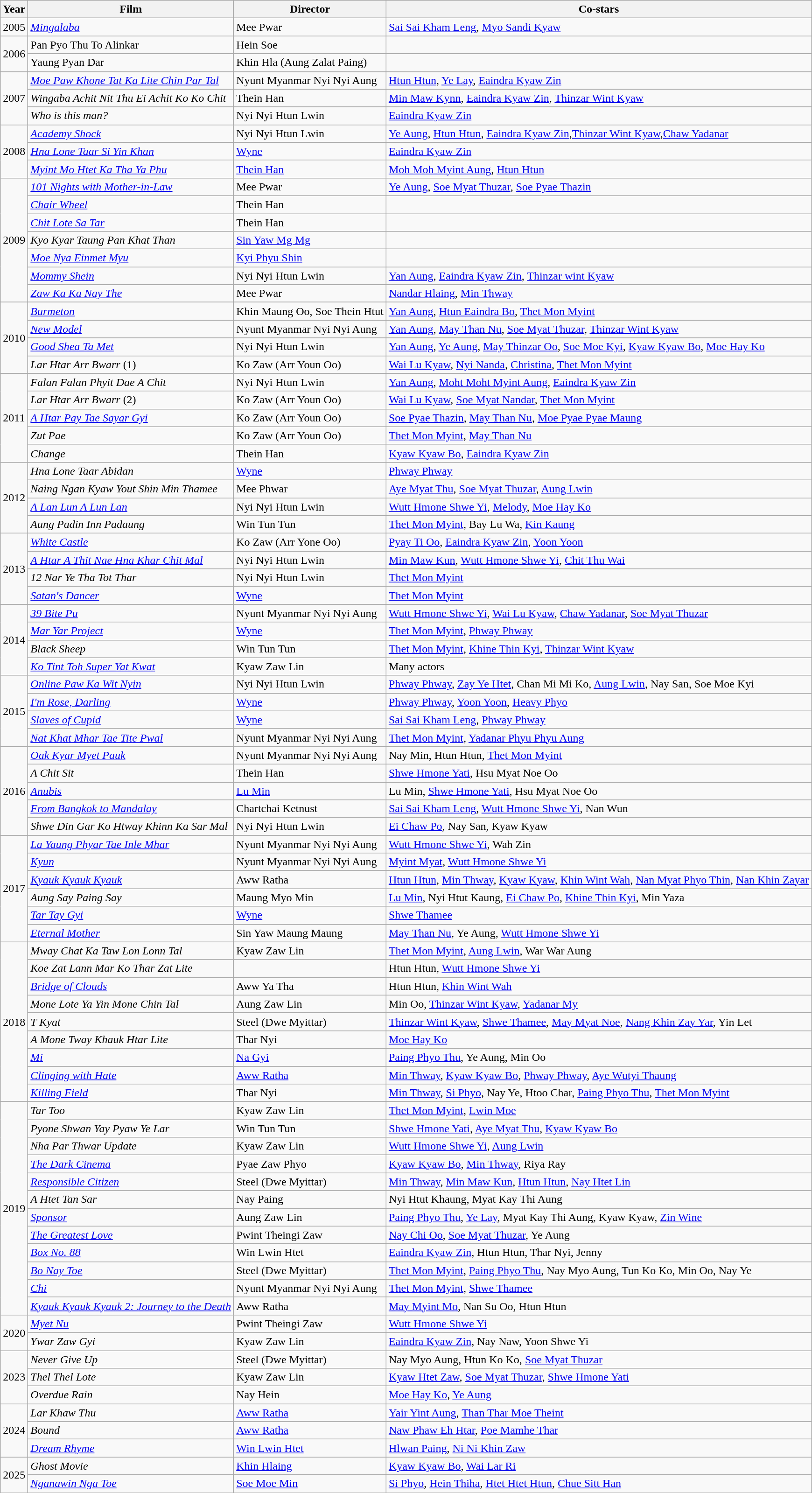<table class="wikitable sortable">
<tr>
<th>Year</th>
<th>Film</th>
<th>Director</th>
<th>Co-stars</th>
</tr>
<tr>
<td rowspan="1">2005</td>
<td><em><a href='#'>Mingalaba</a></em></td>
<td>Mee Pwar</td>
<td><a href='#'>Sai Sai Kham Leng</a>, <a href='#'>Myo Sandi Kyaw</a></td>
</tr>
<tr>
<td rowspan="2">2006</td>
<td>Pan Pyo Thu To Alinkar</td>
<td>Hein Soe</td>
<td></td>
</tr>
<tr>
<td>Yaung Pyan Dar</td>
<td>Khin Hla (Aung Zalat Paing)</td>
<td></td>
</tr>
<tr>
<td rowspan="3">2007</td>
<td><em><a href='#'>Moe Paw Khone Tat Ka Lite Chin Par Tal</a></em></td>
<td>Nyunt Myanmar Nyi Nyi Aung</td>
<td><a href='#'>Htun Htun</a>, <a href='#'>Ye Lay</a>, <a href='#'>Eaindra Kyaw Zin</a></td>
</tr>
<tr>
<td><em>Wingaba Achit Nit Thu Ei Achit Ko Ko Chit</em></td>
<td>Thein Han</td>
<td><a href='#'>Min Maw Kynn</a>, <a href='#'>Eaindra Kyaw Zin</a>, <a href='#'>Thinzar Wint Kyaw</a></td>
</tr>
<tr>
<td><em>Who is this man? </em></td>
<td>Nyi Nyi Htun Lwin</td>
<td><a href='#'>Eaindra Kyaw Zin</a></td>
</tr>
<tr>
<td rowspan="3">2008</td>
<td><em><a href='#'>Academy Shock</a></em></td>
<td>Nyi Nyi Htun Lwin</td>
<td><a href='#'>Ye Aung</a>, <a href='#'>Htun Htun</a>, <a href='#'>Eaindra Kyaw Zin</a>,<a href='#'>Thinzar Wint Kyaw</a>,<a href='#'>Chaw Yadanar</a></td>
</tr>
<tr>
<td><em><a href='#'>Hna Lone Taar Si Yin Khan</a></em></td>
<td><a href='#'>Wyne</a></td>
<td><a href='#'>Eaindra Kyaw Zin</a></td>
</tr>
<tr>
<td><em><a href='#'>Myint Mo Htet Ka Tha Ya Phu</a></em></td>
<td><a href='#'>Thein Han</a></td>
<td><a href='#'>Moh Moh Myint Aung</a>, <a href='#'>Htun Htun</a></td>
</tr>
<tr>
<td rowspan="7">2009</td>
<td><em><a href='#'>101 Nights with Mother-in-Law</a></em></td>
<td>Mee Pwar</td>
<td><a href='#'>Ye Aung</a>, <a href='#'>Soe Myat Thuzar</a>, <a href='#'>Soe Pyae Thazin</a></td>
</tr>
<tr>
<td><em><a href='#'>Chair Wheel</a></em></td>
<td>Thein Han</td>
<td></td>
</tr>
<tr>
<td><em><a href='#'>Chit Lote Sa Tar</a></em></td>
<td>Thein Han</td>
<td></td>
</tr>
<tr>
<td><em>Kyo Kyar Taung Pan Khat Than</em></td>
<td><a href='#'>Sin Yaw Mg Mg</a></td>
<td></td>
</tr>
<tr>
<td><em><a href='#'>Moe Nya Einmet Myu</a></em></td>
<td><a href='#'>Kyi Phyu Shin</a></td>
<td></td>
</tr>
<tr>
<td><em><a href='#'>Mommy Shein</a></em></td>
<td>Nyi Nyi Htun Lwin</td>
<td><a href='#'>Yan Aung</a>, <a href='#'>Eaindra Kyaw Zin</a>, <a href='#'>Thinzar wint Kyaw</a></td>
</tr>
<tr>
<td><em><a href='#'>Zaw Ka Ka Nay The</a></em></td>
<td>Mee Pwar</td>
<td><a href='#'>Nandar Hlaing</a>, <a href='#'>Min Thway</a></td>
</tr>
<tr>
</tr>
<tr>
<td rowspan="4">2010</td>
<td><em><a href='#'>Burmeton</a></em></td>
<td>Khin Maung Oo, Soe Thein Htut</td>
<td><a href='#'>Yan Aung</a>, <a href='#'>Htun Eaindra Bo</a>, <a href='#'>Thet Mon Myint</a></td>
</tr>
<tr>
<td><em><a href='#'>New Model</a></em></td>
<td>Nyunt Myanmar Nyi Nyi Aung</td>
<td><a href='#'>Yan Aung</a>, <a href='#'>May Than Nu</a>, <a href='#'>Soe Myat Thuzar</a>, <a href='#'>Thinzar Wint Kyaw</a></td>
</tr>
<tr>
<td><em><a href='#'>Good Shea Ta Met</a></em></td>
<td>Nyi Nyi Htun Lwin</td>
<td><a href='#'>Yan Aung</a>, <a href='#'>Ye Aung</a>, <a href='#'>May Thinzar Oo</a>, <a href='#'>Soe Moe Kyi</a>, <a href='#'>Kyaw Kyaw Bo</a>, <a href='#'>Moe Hay Ko</a></td>
</tr>
<tr>
<td><em>Lar Htar Arr Bwarr</em> (1)</td>
<td>Ko Zaw (Arr Youn Oo)</td>
<td><a href='#'>Wai Lu Kyaw</a>, <a href='#'>Nyi Nanda</a>, <a href='#'>Christina</a>, <a href='#'>Thet Mon Myint</a></td>
</tr>
<tr>
<td rowspan="5">2011</td>
<td><em>Falan Falan Phyit Dae A Chit</em></td>
<td>Nyi Nyi Htun Lwin</td>
<td><a href='#'>Yan Aung</a>, <a href='#'>Moht Moht Myint Aung</a>, <a href='#'>Eaindra Kyaw Zin</a></td>
</tr>
<tr>
<td><em>Lar Htar Arr Bwarr</em> (2)</td>
<td>Ko Zaw (Arr Youn Oo)</td>
<td><a href='#'>Wai Lu Kyaw</a>, <a href='#'>Soe Myat Nandar</a>, <a href='#'>Thet Mon Myint</a></td>
</tr>
<tr>
<td><em><a href='#'>A Htar Pay Tae Sayar Gyi</a></em></td>
<td>Ko Zaw (Arr Youn Oo)</td>
<td><a href='#'>Soe Pyae Thazin</a>, <a href='#'>May Than Nu</a>, <a href='#'>Moe Pyae Pyae Maung</a></td>
</tr>
<tr>
<td><em>Zut Pae</em></td>
<td>Ko Zaw (Arr Youn Oo)</td>
<td><a href='#'>Thet Mon Myint</a>, <a href='#'>May Than Nu</a></td>
</tr>
<tr>
<td><em>Change</em></td>
<td>Thein Han</td>
<td><a href='#'>Kyaw Kyaw Bo</a>, <a href='#'>Eaindra Kyaw Zin</a></td>
</tr>
<tr>
<td rowspan="4">2012</td>
<td><em>Hna Lone Taar Abidan</em></td>
<td><a href='#'>Wyne</a></td>
<td><a href='#'>Phway Phway</a></td>
</tr>
<tr>
<td><em>Naing Ngan Kyaw Yout Shin Min Thamee</em></td>
<td>Mee Phwar</td>
<td><a href='#'>Aye Myat Thu</a>, <a href='#'>Soe Myat Thuzar</a>, <a href='#'>Aung Lwin</a></td>
</tr>
<tr>
<td><em><a href='#'>A Lan Lun A Lun Lan</a></em></td>
<td>Nyi Nyi Htun Lwin</td>
<td><a href='#'>Wutt Hmone Shwe Yi</a>, <a href='#'>Melody</a>, <a href='#'>Moe Hay Ko</a></td>
</tr>
<tr>
<td><em>Aung Padin Inn Padaung</em></td>
<td>Win Tun Tun</td>
<td><a href='#'>Thet Mon Myint</a>, Bay Lu Wa, <a href='#'>Kin Kaung</a></td>
</tr>
<tr>
<td rowspan="4">2013</td>
<td><em><a href='#'>White Castle</a></em></td>
<td>Ko Zaw (Arr Yone Oo)</td>
<td><a href='#'>Pyay Ti Oo</a>, <a href='#'>Eaindra Kyaw Zin</a>, <a href='#'>Yoon Yoon</a></td>
</tr>
<tr>
<td><em><a href='#'>A Htar A Thit Nae Hna Khar Chit Mal</a></em></td>
<td>Nyi Nyi Htun Lwin</td>
<td><a href='#'>Min Maw Kun</a>, <a href='#'>Wutt Hmone Shwe Yi</a>, <a href='#'>Chit Thu Wai</a></td>
</tr>
<tr>
<td><em>12 Nar Ye Tha Tot Thar</em></td>
<td>Nyi Nyi Htun Lwin</td>
<td><a href='#'>Thet Mon Myint</a></td>
</tr>
<tr>
<td><em><a href='#'>Satan's Dancer</a></em></td>
<td><a href='#'>Wyne</a></td>
<td><a href='#'>Thet Mon Myint</a></td>
</tr>
<tr>
<td rowspan="4">2014</td>
<td><em><a href='#'>39 Bite Pu</a></em></td>
<td>Nyunt Myanmar Nyi Nyi Aung</td>
<td><a href='#'>Wutt Hmone Shwe Yi</a>, <a href='#'>Wai Lu Kyaw</a>, <a href='#'>Chaw Yadanar</a>, <a href='#'>Soe Myat Thuzar</a></td>
</tr>
<tr>
<td><em><a href='#'>Mar Yar Project</a></em></td>
<td><a href='#'>Wyne</a></td>
<td><a href='#'>Thet Mon Myint</a>, <a href='#'>Phway Phway</a></td>
</tr>
<tr>
<td><em>Black Sheep</em></td>
<td>Win Tun Tun</td>
<td><a href='#'>Thet Mon Myint</a>, <a href='#'>Khine Thin Kyi</a>, <a href='#'>Thinzar Wint Kyaw</a></td>
</tr>
<tr>
<td><em><a href='#'>Ko Tint Toh Super Yat Kwat</a></em></td>
<td>Kyaw Zaw Lin</td>
<td>Many actors</td>
</tr>
<tr>
<td rowspan="4">2015</td>
<td><em><a href='#'>Online Paw Ka Wit Nyin</a></em></td>
<td>Nyi Nyi Htun Lwin</td>
<td><a href='#'>Phway Phway</a>, <a href='#'>Zay Ye Htet</a>, Chan Mi Mi Ko, <a href='#'>Aung Lwin</a>, Nay San, Soe Moe Kyi</td>
</tr>
<tr>
<td><em><a href='#'>I'm Rose, Darling</a></em></td>
<td><a href='#'>Wyne</a></td>
<td><a href='#'>Phway Phway</a>, <a href='#'>Yoon Yoon</a>, <a href='#'>Heavy Phyo</a></td>
</tr>
<tr>
<td><em><a href='#'>Slaves of Cupid</a></em></td>
<td><a href='#'>Wyne</a></td>
<td><a href='#'>Sai Sai Kham Leng</a>, <a href='#'>Phway Phway</a></td>
</tr>
<tr>
<td><em><a href='#'>Nat Khat Mhar Tae Tite Pwal</a></em></td>
<td>Nyunt Myanmar Nyi Nyi Aung</td>
<td><a href='#'>Thet Mon Myint</a>, <a href='#'>Yadanar Phyu Phyu Aung</a></td>
</tr>
<tr>
<td rowspan="5">2016</td>
<td><em><a href='#'>Oak Kyar Myet Pauk</a></em></td>
<td>Nyunt Myanmar Nyi Nyi Aung</td>
<td>Nay Min, Htun Htun, <a href='#'>Thet Mon Myint</a></td>
</tr>
<tr>
<td><em>A Chit Sit</em></td>
<td>Thein Han</td>
<td><a href='#'>Shwe Hmone Yati</a>, Hsu Myat Noe Oo</td>
</tr>
<tr>
<td><em><a href='#'>Anubis</a></em></td>
<td><a href='#'>Lu Min</a></td>
<td>Lu Min, <a href='#'>Shwe Hmone Yati</a>, Hsu Myat Noe Oo</td>
</tr>
<tr>
<td><em><a href='#'>From Bangkok to Mandalay</a></em></td>
<td>Chartchai Ketnust</td>
<td><a href='#'>Sai Sai Kham Leng</a>, <a href='#'>Wutt Hmone Shwe Yi</a>, Nan Wun</td>
</tr>
<tr>
<td><em>Shwe Din Gar Ko Htway Khinn Ka Sar Mal</em></td>
<td>Nyi Nyi Htun Lwin</td>
<td><a href='#'>Ei Chaw Po</a>, Nay San, Kyaw Kyaw</td>
</tr>
<tr>
<td rowspan="6">2017</td>
<td><em><a href='#'>La Yaung Phyar Tae Inle Mhar</a></em></td>
<td>Nyunt Myanmar Nyi Nyi Aung</td>
<td><a href='#'>Wutt Hmone Shwe Yi</a>, Wah Zin</td>
</tr>
<tr>
<td><em><a href='#'>Kyun</a></em></td>
<td>Nyunt Myanmar Nyi Nyi Aung</td>
<td><a href='#'>Myint Myat</a>, <a href='#'>Wutt Hmone Shwe Yi</a></td>
</tr>
<tr>
<td><em><a href='#'>Kyauk Kyauk Kyauk</a></em></td>
<td>Aww Ratha</td>
<td><a href='#'>Htun Htun</a>, <a href='#'>Min Thway</a>, <a href='#'>Kyaw Kyaw</a>, <a href='#'>Khin Wint Wah</a>, <a href='#'>Nan Myat Phyo Thin</a>, <a href='#'>Nan Khin Zayar</a></td>
</tr>
<tr>
<td><em>Aung Say Paing Say</em></td>
<td>Maung Myo Min</td>
<td><a href='#'>Lu Min</a>, Nyi Htut Kaung, <a href='#'>Ei Chaw Po</a>, <a href='#'>Khine Thin Kyi</a>, Min Yaza</td>
</tr>
<tr>
<td><em><a href='#'>Tar Tay Gyi</a></em></td>
<td><a href='#'>Wyne</a></td>
<td><a href='#'>Shwe Thamee</a></td>
</tr>
<tr>
<td><em><a href='#'>Eternal Mother</a></em></td>
<td>Sin Yaw Maung Maung</td>
<td><a href='#'>May Than Nu</a>, Ye Aung, <a href='#'>Wutt Hmone Shwe Yi</a></td>
</tr>
<tr>
<td rowspan="9">2018</td>
<td><em>Mway Chat Ka Taw Lon Lonn Tal</em></td>
<td>Kyaw Zaw Lin</td>
<td><a href='#'>Thet Mon Myint</a>, <a href='#'>Aung Lwin</a>, War War Aung</td>
</tr>
<tr>
<td><em>Koe Zat Lann Mar Ko Thar Zat Lite</em></td>
<td></td>
<td>Htun Htun, <a href='#'>Wutt Hmone Shwe Yi</a></td>
</tr>
<tr>
<td><em><a href='#'>Bridge of Clouds</a></em></td>
<td>Aww Ya Tha</td>
<td>Htun Htun, <a href='#'>Khin Wint Wah</a></td>
</tr>
<tr>
<td><em>Mone Lote Ya Yin Mone Chin Tal</em></td>
<td>Aung Zaw Lin</td>
<td>Min Oo, <a href='#'>Thinzar Wint Kyaw</a>, <a href='#'>Yadanar My</a></td>
</tr>
<tr>
<td><em>T Kyat</em></td>
<td>Steel (Dwe Myittar)</td>
<td><a href='#'>Thinzar Wint Kyaw</a>, <a href='#'>Shwe Thamee</a>, <a href='#'>May Myat Noe</a>, <a href='#'>Nang Khin Zay Yar</a>, Yin Let</td>
</tr>
<tr>
<td><em>A Mone Tway Khauk Htar Lite</em></td>
<td>Thar Nyi</td>
<td><a href='#'>Moe Hay Ko</a></td>
</tr>
<tr>
<td><em><a href='#'>Mi</a></em></td>
<td><a href='#'>Na Gyi</a></td>
<td><a href='#'>Paing Phyo Thu</a>, Ye Aung, Min Oo</td>
</tr>
<tr>
<td><em><a href='#'>Clinging with Hate</a></em></td>
<td><a href='#'>Aww Ratha</a></td>
<td><a href='#'>Min Thway</a>, <a href='#'>Kyaw Kyaw Bo</a>, <a href='#'>Phway Phway</a>, <a href='#'>Aye Wutyi Thaung</a></td>
</tr>
<tr>
<td><em><a href='#'>Killing Field</a></em></td>
<td>Thar Nyi</td>
<td><a href='#'>Min Thway</a>, <a href='#'>Si Phyo</a>, Nay Ye, Htoo Char, <a href='#'>Paing Phyo Thu</a>, <a href='#'>Thet Mon Myint</a></td>
</tr>
<tr>
<td rowspan="12">2019</td>
<td><em>Tar Too</em></td>
<td>Kyaw Zaw Lin</td>
<td><a href='#'>Thet Mon Myint</a>, <a href='#'>Lwin Moe</a></td>
</tr>
<tr>
<td><em>Pyone Shwan Yay Pyaw Ye Lar</em></td>
<td>Win Tun Tun</td>
<td><a href='#'>Shwe Hmone Yati</a>, <a href='#'>Aye Myat Thu</a>, <a href='#'>Kyaw Kyaw Bo</a></td>
</tr>
<tr>
<td><em>Nha Par Thwar Update</em></td>
<td>Kyaw Zaw Lin</td>
<td><a href='#'>Wutt Hmone Shwe Yi</a>, <a href='#'>Aung Lwin</a></td>
</tr>
<tr>
<td><em><a href='#'>The Dark Cinema</a></em></td>
<td>Pyae Zaw Phyo</td>
<td><a href='#'>Kyaw Kyaw Bo</a>, <a href='#'>Min Thway</a>, Riya Ray</td>
</tr>
<tr>
<td><em><a href='#'>Responsible Citizen</a></em></td>
<td>Steel (Dwe Myittar)</td>
<td><a href='#'>Min Thway</a>, <a href='#'>Min Maw Kun</a>, <a href='#'>Htun Htun</a>, <a href='#'>Nay Htet Lin</a></td>
</tr>
<tr>
<td><em>A Htet Tan Sar</em></td>
<td>Nay Paing</td>
<td>Nyi Htut Khaung, Myat Kay Thi Aung</td>
</tr>
<tr>
<td><em><a href='#'>Sponsor</a></em></td>
<td>Aung Zaw Lin</td>
<td><a href='#'>Paing Phyo Thu</a>, <a href='#'>Ye Lay</a>, Myat Kay Thi Aung, Kyaw Kyaw, <a href='#'>Zin Wine</a></td>
</tr>
<tr>
<td><em><a href='#'>The Greatest Love</a></em></td>
<td>Pwint Theingi Zaw</td>
<td><a href='#'>Nay Chi Oo</a>, <a href='#'>Soe Myat Thuzar</a>, Ye Aung</td>
</tr>
<tr>
<td><em><a href='#'>Box No. 88</a></em></td>
<td>Win Lwin Htet</td>
<td><a href='#'>Eaindra Kyaw Zin</a>, Htun Htun, Thar Nyi, Jenny</td>
</tr>
<tr>
<td><em><a href='#'>Bo Nay Toe</a></em></td>
<td>Steel (Dwe Myittar)</td>
<td><a href='#'>Thet Mon Myint</a>, <a href='#'>Paing Phyo Thu</a>, Nay Myo Aung, Tun Ko Ko, Min Oo, Nay Ye</td>
</tr>
<tr>
<td><em><a href='#'>Chi</a></em></td>
<td>Nyunt Myanmar Nyi Nyi Aung</td>
<td><a href='#'>Thet Mon Myint</a>, <a href='#'>Shwe Thamee</a></td>
</tr>
<tr>
<td><em><a href='#'>Kyauk Kyauk Kyauk 2: Journey to the Death</a></em></td>
<td>Aww Ratha</td>
<td><a href='#'>May Myint Mo</a>, Nan Su Oo, Htun Htun</td>
</tr>
<tr>
<td rowspan="2">2020</td>
<td><em><a href='#'>Myet Nu</a></em></td>
<td>Pwint Theingi Zaw</td>
<td><a href='#'>Wutt Hmone Shwe Yi</a></td>
</tr>
<tr>
<td><em>Ywar Zaw Gyi</em></td>
<td>Kyaw Zaw Lin</td>
<td><a href='#'>Eaindra Kyaw Zin</a>, Nay Naw, Yoon Shwe Yi</td>
</tr>
<tr>
<td rowspan="3">2023</td>
<td><em>Never Give Up</em></td>
<td>Steel (Dwe Myittar)</td>
<td>Nay Myo Aung, Htun Ko Ko, <a href='#'>Soe Myat Thuzar</a></td>
</tr>
<tr>
<td><em>Thel Thel Lote</em></td>
<td>Kyaw Zaw Lin</td>
<td><a href='#'>Kyaw Htet Zaw</a>, <a href='#'>Soe Myat Thuzar</a>, <a href='#'>Shwe Hmone Yati</a></td>
</tr>
<tr>
<td><em>Overdue Rain</em></td>
<td>Nay Hein</td>
<td><a href='#'>Moe Hay Ko</a>, <a href='#'>Ye Aung</a></td>
</tr>
<tr>
<td rowspan="3">2024</td>
<td><em>Lar Khaw Thu</em></td>
<td><a href='#'>Aww Ratha</a></td>
<td><a href='#'>Yair Yint Aung</a>, <a href='#'>Than Thar Moe Theint</a></td>
</tr>
<tr>
<td><em>Bound</em></td>
<td><a href='#'>Aww Ratha</a></td>
<td><a href='#'>Naw Phaw Eh Htar</a>, <a href='#'>Poe Mamhe Thar</a></td>
</tr>
<tr>
<td><em><a href='#'>Dream Rhyme</a></em></td>
<td><a href='#'>Win Lwin Htet</a></td>
<td><a href='#'>Hlwan Paing</a>, <a href='#'>Ni Ni Khin Zaw</a></td>
</tr>
<tr>
<td rowspan="2">2025</td>
<td><em>Ghost Movie</em></td>
<td><a href='#'>Khin Hlaing</a></td>
<td><a href='#'>Kyaw Kyaw Bo</a>, <a href='#'>Wai Lar Ri</a></td>
</tr>
<tr>
<td><em><a href='#'>Nganawin Nga Toe</a></em></td>
<td><a href='#'>Soe Moe Min</a></td>
<td><a href='#'>Si Phyo</a>, <a href='#'>Hein Thiha</a>, <a href='#'>Htet Htet Htun</a>, <a href='#'>Chue Sitt Han</a></td>
</tr>
</table>
